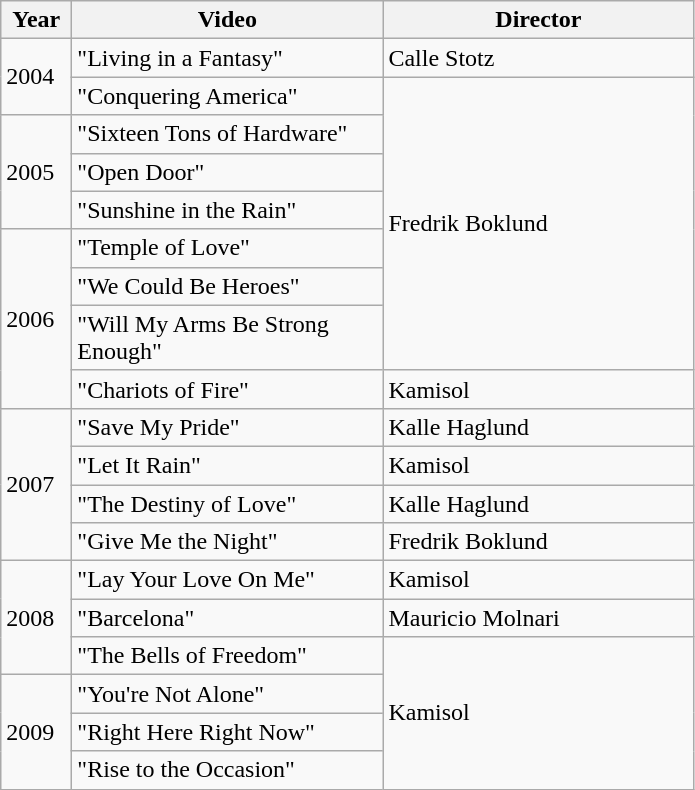<table class="wikitable">
<tr>
<th style="vertical-align:top; text-align:center; width:40px;">Year</th>
<th style="width:200px;">Video</th>
<th style="width:200px;">Director</th>
</tr>
<tr>
<td rowspan="2">2004</td>
<td>"Living in a Fantasy"</td>
<td>Calle Stotz</td>
</tr>
<tr>
<td>"Conquering America"</td>
<td rowspan="7">Fredrik Boklund</td>
</tr>
<tr>
<td rowspan="3">2005</td>
<td>"Sixteen Tons of Hardware"</td>
</tr>
<tr>
<td>"Open Door"</td>
</tr>
<tr>
<td>"Sunshine in the Rain"</td>
</tr>
<tr>
<td rowspan="4">2006</td>
<td>"Temple of Love"</td>
</tr>
<tr>
<td>"We Could Be Heroes"</td>
</tr>
<tr>
<td>"Will My Arms Be Strong Enough"</td>
</tr>
<tr>
<td>"Chariots of Fire"</td>
<td>Kamisol</td>
</tr>
<tr>
<td rowspan="4">2007</td>
<td>"Save My Pride"</td>
<td>Kalle Haglund</td>
</tr>
<tr>
<td>"Let It Rain"</td>
<td>Kamisol</td>
</tr>
<tr>
<td>"The Destiny of Love"</td>
<td>Kalle Haglund</td>
</tr>
<tr>
<td>"Give Me the Night"</td>
<td>Fredrik Boklund</td>
</tr>
<tr>
<td rowspan="3">2008</td>
<td>"Lay Your Love On Me"</td>
<td>Kamisol</td>
</tr>
<tr>
<td>"Barcelona"</td>
<td>Mauricio Molnari</td>
</tr>
<tr>
<td>"The Bells of Freedom"</td>
<td rowspan="4">Kamisol</td>
</tr>
<tr>
<td rowspan="3">2009</td>
<td>"You're Not Alone"</td>
</tr>
<tr>
<td>"Right Here Right Now"</td>
</tr>
<tr>
<td>"Rise to the Occasion"</td>
</tr>
</table>
